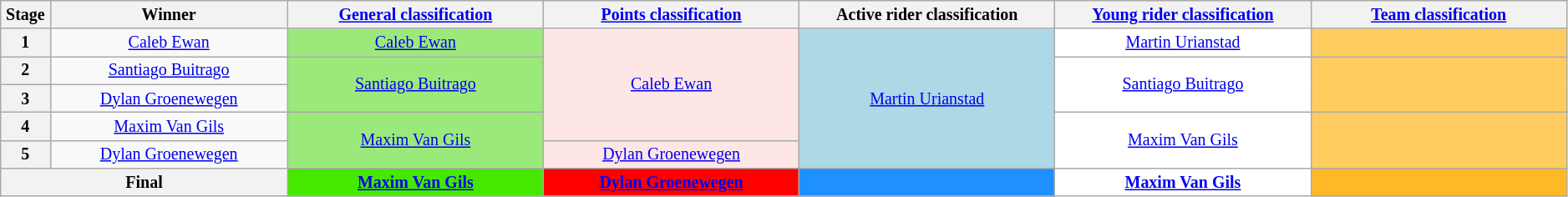<table class="wikitable" style="text-align: center; font-size:smaller;">
<tr style="background:#efefef;">
<th style="width:1%;">Stage</th>
<th style="width:13%;">Winner</th>
<th style="width:14%;"><a href='#'>General classification</a><br></th>
<th style="width:14%;"><a href='#'>Points classification</a><br></th>
<th style="width:14%;">Active rider classification<br></th>
<th style="width:14%;"><a href='#'>Young rider classification</a><br></th>
<th style="width:14%;"><a href='#'>Team classification</a></th>
</tr>
<tr>
<th>1</th>
<td><a href='#'>Caleb Ewan</a></td>
<td style="background:#9CE97B;"><a href='#'>Caleb Ewan</a></td>
<td style="background:#FFE6E6;" rowspan="4"><a href='#'>Caleb Ewan</a></td>
<td style="background:lightblue;" rowspan="5"><a href='#'>Martin Urianstad</a></td>
<td style="background:white;"><a href='#'>Martin Urianstad</a></td>
<td style="background:#FFCD5F;"></td>
</tr>
<tr>
<th>2</th>
<td><a href='#'>Santiago Buitrago</a></td>
<td style="background:#9CE97B;" rowspan="2"><a href='#'>Santiago Buitrago</a></td>
<td style="background:white;" rowspan="2"><a href='#'>Santiago Buitrago</a></td>
<td style="background:#FFCD5F;" rowspan="2"></td>
</tr>
<tr>
<th>3</th>
<td><a href='#'>Dylan Groenewegen</a></td>
</tr>
<tr>
<th>4</th>
<td><a href='#'>Maxim Van Gils</a></td>
<td style="background:#9CE97B;" rowspan="2"><a href='#'>Maxim Van Gils</a></td>
<td style="background:white;" rowspan="2"><a href='#'>Maxim Van Gils</a></td>
<td style="background:#FFCD5F;" rowspan="2"></td>
</tr>
<tr>
<th>5</th>
<td><a href='#'>Dylan Groenewegen</a></td>
<td style="background:#FFE6E6;"><a href='#'>Dylan Groenewegen</a></td>
</tr>
<tr>
<th colspan="2">Final</th>
<th style="background:#46E800;"><a href='#'>Maxim Van Gils</a></th>
<th style="background:red;"><a href='#'>Dylan Groenewegen</a></th>
<th style="background:dodgerblue;"></th>
<th style="background:white;"><a href='#'>Maxim Van Gils</a></th>
<th style="background:#FFB927;"></th>
</tr>
</table>
